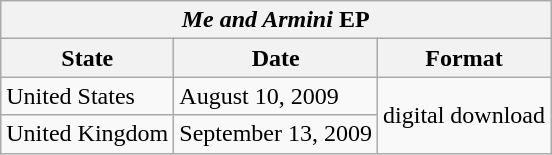<table class="wikitable">
<tr>
<th colspan="3"><em>Me and Armini</em> EP</th>
</tr>
<tr>
<th>State</th>
<th>Date</th>
<th>Format</th>
</tr>
<tr>
<td>United States</td>
<td>August 10, 2009</td>
<td rowspan="2">digital download</td>
</tr>
<tr>
<td>United Kingdom</td>
<td>September 13, 2009</td>
</tr>
</table>
